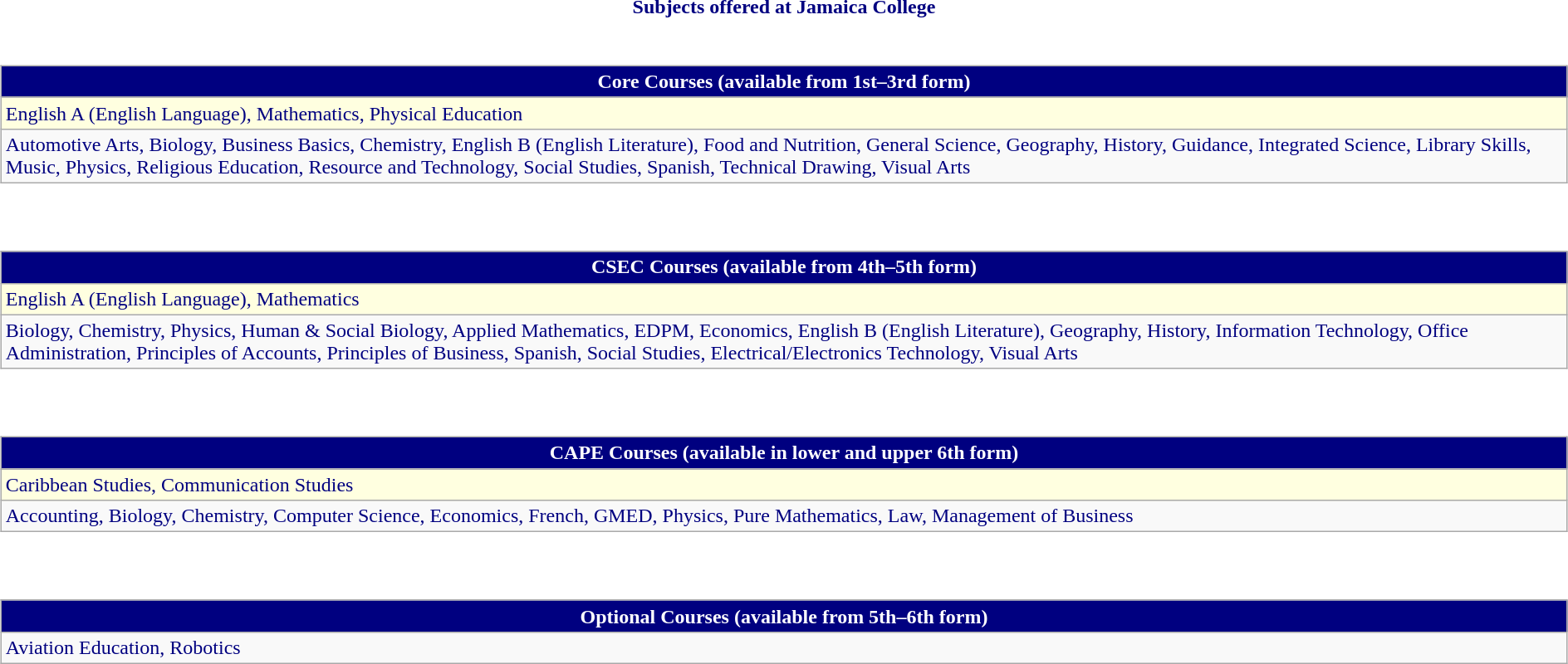<table class="toccolours collapsible collapsed" style="width:100%;color:#000080;margin:1em auto;">
<tr>
<th colspan="4">Subjects offered at Jamaica College</th>
</tr>
<tr>
<td><br><table class="wikitable collapsible" style="width:100%;">
<tr>
<th colspan="4" style="background:#000080;color:white">Core Courses (available from 1st–3rd form)</th>
</tr>
<tr>
<td style="background:lightyellow;">English A (English Language), Mathematics, Physical Education</td>
</tr>
<tr>
<td>Automotive Arts, Biology, Business Basics, Chemistry, English B (English Literature), Food and Nutrition, General Science, Geography, History, Guidance, Integrated Science, Library Skills, Music, Physics, Religious Education, Resource and Technology, Social Studies, Spanish, Technical Drawing, Visual Arts</td>
</tr>
</table>
</td>
</tr>
<tr>
<td><br><table class="wikitable collapsible" style="width:100%;">
<tr>
<th colspan="4" style="background:#000080;color:white">CSEC Courses (available from 4th–5th form)</th>
</tr>
<tr>
<td style="background:lightyellow;">English A (English Language), Mathematics</td>
</tr>
<tr>
<td>Biology, Chemistry, Physics, Human & Social Biology, Applied Mathematics, EDPM, Economics, English B (English Literature), Geography, History, Information Technology, Office Administration, Principles of Accounts, Principles of Business, Spanish, Social Studies, Electrical/Electronics Technology, Visual Arts</td>
</tr>
</table>
</td>
</tr>
<tr>
<td><br><table class="wikitable collapsible" style="width:100%;">
<tr>
<th colspan="4" style="background:#000080;color:white">CAPE Courses (available in lower and upper 6th form)</th>
</tr>
<tr>
<td style="background:lightyellow;">Caribbean Studies, Communication Studies</td>
</tr>
<tr>
<td>Accounting, Biology, Chemistry, Computer Science, Economics, French, GMED, Physics, Pure Mathematics, Law, Management of Business</td>
</tr>
</table>
</td>
</tr>
<tr>
<td><br><table class="wikitable collapsible" style="width:100%;">
<tr>
<th colspan="4" style="background:#000080;color:white">Optional Courses (available from 5th–6th form)</th>
</tr>
<tr>
<td>Aviation Education, Robotics</td>
</tr>
</table>
</td>
</tr>
</table>
